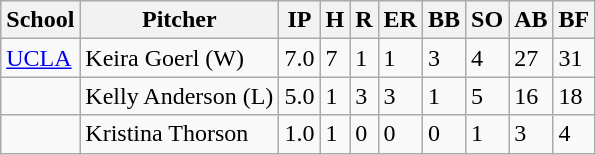<table class="wikitable">
<tr style="text-align:center; background:#f2f2f2;">
<th>School</th>
<th>Pitcher</th>
<th>IP</th>
<th>H</th>
<th>R</th>
<th>ER</th>
<th>BB</th>
<th>SO</th>
<th>AB</th>
<th>BF</th>
</tr>
<tr>
<td><a href='#'>UCLA</a></td>
<td>Keira Goerl (W)</td>
<td>7.0</td>
<td>7</td>
<td>1</td>
<td>1</td>
<td>3</td>
<td>4</td>
<td>27</td>
<td>31</td>
</tr>
<tr>
<td></td>
<td>Kelly Anderson (L)</td>
<td>5.0</td>
<td>1</td>
<td>3</td>
<td>3</td>
<td>1</td>
<td>5</td>
<td>16</td>
<td>18</td>
</tr>
<tr>
<td></td>
<td>Kristina Thorson</td>
<td>1.0</td>
<td>1</td>
<td>0</td>
<td>0</td>
<td>0</td>
<td>1</td>
<td>3</td>
<td>4</td>
</tr>
</table>
